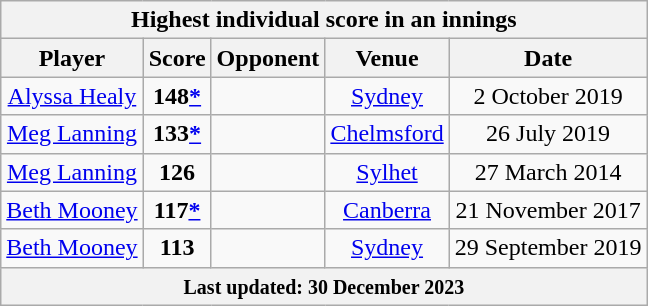<table class="wikitable" style="text-align: center;">
<tr>
<th colspan=5>Highest individual score in an innings</th>
</tr>
<tr>
<th>Player</th>
<th>Score</th>
<th>Opponent</th>
<th>Venue</th>
<th>Date</th>
</tr>
<tr>
<td><a href='#'>Alyssa Healy</a></td>
<td><strong>148<a href='#'>*</a></strong></td>
<td></td>
<td><a href='#'>Sydney</a></td>
<td>2 October 2019</td>
</tr>
<tr>
<td><a href='#'>Meg Lanning</a></td>
<td><strong>133<a href='#'>*</a></strong></td>
<td></td>
<td><a href='#'>Chelmsford</a></td>
<td>26 July 2019</td>
</tr>
<tr>
<td><a href='#'>Meg Lanning</a></td>
<td><strong>126</strong></td>
<td></td>
<td><a href='#'>Sylhet</a></td>
<td>27 March 2014</td>
</tr>
<tr>
<td><a href='#'>Beth Mooney</a></td>
<td><strong>117<a href='#'>*</a></strong></td>
<td></td>
<td><a href='#'>Canberra</a></td>
<td>21 November 2017</td>
</tr>
<tr>
<td><a href='#'>Beth Mooney</a></td>
<td><strong>113</strong></td>
<td></td>
<td><a href='#'>Sydney</a></td>
<td>29 September 2019</td>
</tr>
<tr>
<th colspan=5><small>Last updated: 30 December 2023</small></th>
</tr>
</table>
